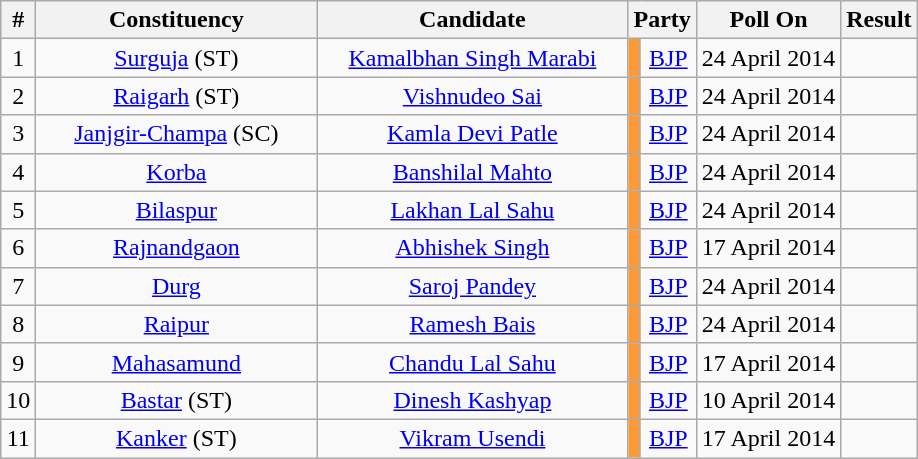<table class="wikitable sortable" style="text-align:center;">
<tr>
<th>#</th>
<th style="width:180px;">Constituency</th>
<th style="width:200px;">Candidate</th>
<th colspan="2">Party</th>
<th>Poll On</th>
<th>Result</th>
</tr>
<tr>
<td style="text-align:center;">1</td>
<td><a href='#'>Surguja</a> (ST)</td>
<td><a href='#'>Kamalbhan Singh Marabi</a></td>
<td bgcolor=#FF9933></td>
<td><a href='#'>BJP</a></td>
<td>24 April 2014</td>
<td></td>
</tr>
<tr>
<td style="text-align:center;">2</td>
<td><a href='#'>Raigarh</a> (ST)</td>
<td><a href='#'>Vishnudeo Sai</a></td>
<td bgcolor=#FF9933></td>
<td><a href='#'>BJP</a></td>
<td>24 April 2014</td>
<td></td>
</tr>
<tr>
<td style="text-align:center;">3</td>
<td><a href='#'>Janjgir-Champa</a> (SC)</td>
<td><a href='#'>Kamla Devi Patle</a></td>
<td bgcolor=#FF9933></td>
<td><a href='#'>BJP</a></td>
<td>24 April 2014</td>
<td></td>
</tr>
<tr>
<td style="text-align:center;">4</td>
<td><a href='#'>Korba</a></td>
<td><a href='#'>Banshilal Mahto</a></td>
<td bgcolor=#FF9933></td>
<td><a href='#'>BJP</a></td>
<td>24 April 2014</td>
<td></td>
</tr>
<tr>
<td style="text-align:center;">5</td>
<td><a href='#'>Bilaspur</a></td>
<td><a href='#'>Lakhan Lal Sahu</a></td>
<td bgcolor=#FF9933></td>
<td><a href='#'>BJP</a></td>
<td>24 April 2014</td>
<td></td>
</tr>
<tr>
<td style="text-align:center;">6</td>
<td><a href='#'>Rajnandgaon</a></td>
<td><a href='#'>Abhishek Singh</a></td>
<td bgcolor=#FF9933></td>
<td><a href='#'>BJP</a></td>
<td>17 April 2014</td>
<td></td>
</tr>
<tr>
<td style="text-align:center;">7</td>
<td><a href='#'>Durg</a></td>
<td><a href='#'>Saroj Pandey</a></td>
<td bgcolor=#FF9933></td>
<td><a href='#'>BJP</a></td>
<td>24 April 2014</td>
<td></td>
</tr>
<tr>
<td style="text-align:center;">8</td>
<td><a href='#'>Raipur</a></td>
<td><a href='#'>Ramesh Bais</a></td>
<td bgcolor=#FF9933></td>
<td><a href='#'>BJP</a></td>
<td>24 April 2014</td>
<td></td>
</tr>
<tr>
<td style="text-align:center;">9</td>
<td><a href='#'>Mahasamund</a></td>
<td><a href='#'>Chandu Lal Sahu</a></td>
<td bgcolor=#FF9933></td>
<td><a href='#'>BJP</a></td>
<td>17 April 2014</td>
<td></td>
</tr>
<tr>
<td style="text-align:center;">10</td>
<td><a href='#'>Bastar</a> (ST)</td>
<td><a href='#'>Dinesh Kashyap</a></td>
<td bgcolor=#FF9933></td>
<td><a href='#'>BJP</a></td>
<td>10 April 2014</td>
<td></td>
</tr>
<tr>
<td style="text-align:center;">11</td>
<td><a href='#'>Kanker</a> (ST)</td>
<td><a href='#'>Vikram Usendi</a></td>
<td bgcolor=#FF9933></td>
<td><a href='#'>BJP</a></td>
<td>17 April 2014</td>
<td></td>
</tr>
</table>
